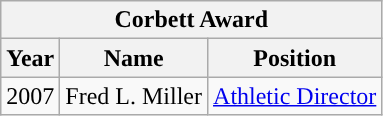<table class="wikitable">
<tr align="center">
<th colspan=5>Corbett Award</th>
</tr>
<tr>
<th>Year</th>
<th>Name</th>
<th>Position</th>
</tr>
<tr align="center" bgcolor="">
<td>2007</td>
<td>Fred L. Miller</td>
<td><a href='#'>Athletic Director</a></td>
</tr>
</table>
